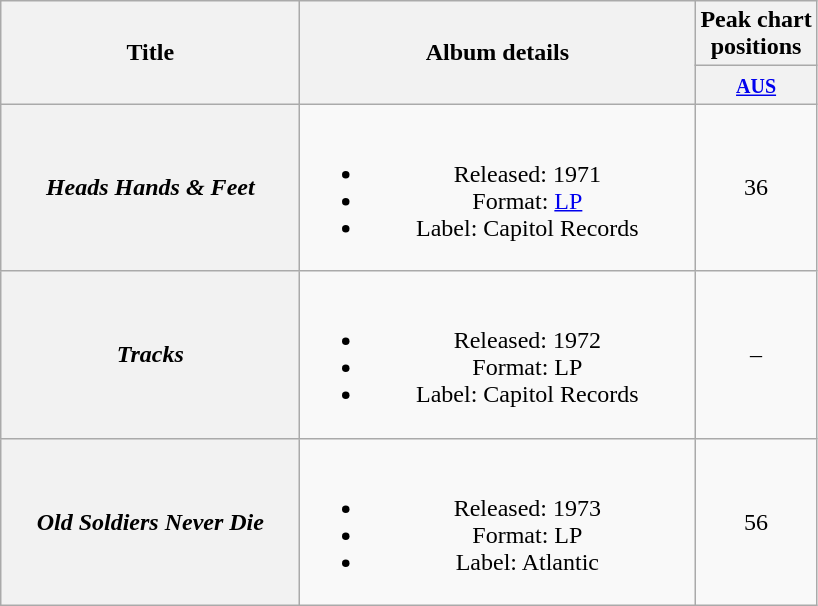<table class="wikitable plainrowheaders" style="text-align:center;" border="1">
<tr>
<th scope="col" rowspan="2" style="width:12em;">Title</th>
<th scope="col" rowspan="2" style="width:16em;">Album details</th>
<th scope="col" colspan="1">Peak chart<br>positions</th>
</tr>
<tr>
<th scope="col" style="text-align:center;"><small><a href='#'>AUS</a></small><br></th>
</tr>
<tr>
<th scope="row"><em>Heads Hands & Feet</em></th>
<td><br><ul><li>Released: 1971</li><li>Format: <a href='#'>LP</a></li><li>Label: Capitol Records</li></ul></td>
<td align="center">36</td>
</tr>
<tr>
<th scope="row"><em>Tracks</em></th>
<td><br><ul><li>Released: 1972</li><li>Format: LP</li><li>Label: Capitol Records</li></ul></td>
<td align="center">–</td>
</tr>
<tr>
<th scope="row"><em>Old Soldiers Never Die</em></th>
<td><br><ul><li>Released: 1973</li><li>Format: LP</li><li>Label: Atlantic</li></ul></td>
<td align="center">56</td>
</tr>
</table>
